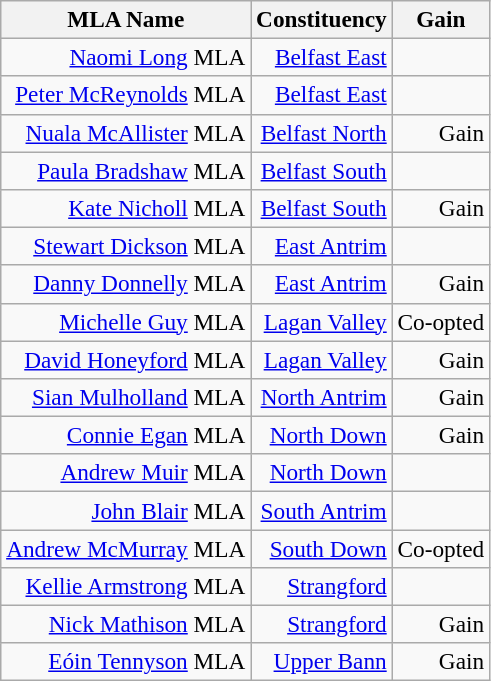<table class="sortable wikitable"  style="font-size:97%">
<tr>
<th>MLA Name</th>
<th>Constituency</th>
<th>Gain</th>
</tr>
<tr style="text-align:right;">
<td><a href='#'>Naomi Long</a> MLA</td>
<td><a href='#'>Belfast East</a></td>
<td></td>
</tr>
<tr style="text-align:right;">
<td><a href='#'>Peter McReynolds</a> MLA</td>
<td><a href='#'>Belfast East</a></td>
<td></td>
</tr>
<tr style="text-align:right;">
<td><a href='#'>Nuala McAllister</a> MLA</td>
<td><a href='#'>Belfast North</a></td>
<td>Gain</td>
</tr>
<tr style="text-align:right;">
<td><a href='#'>Paula Bradshaw</a> MLA</td>
<td><a href='#'>Belfast South</a></td>
<td></td>
</tr>
<tr style="text-align:right;">
<td><a href='#'>Kate Nicholl</a> MLA</td>
<td><a href='#'>Belfast South</a></td>
<td>Gain</td>
</tr>
<tr style="text-align:right;">
<td><a href='#'>Stewart Dickson</a> MLA</td>
<td><a href='#'>East Antrim</a></td>
<td></td>
</tr>
<tr style="text-align:right;">
<td><a href='#'>Danny Donnelly</a> MLA</td>
<td><a href='#'>East Antrim</a></td>
<td>Gain</td>
</tr>
<tr style="text-align:right;">
<td><a href='#'>Michelle Guy</a> MLA</td>
<td><a href='#'>Lagan Valley</a></td>
<td>Co-opted</td>
</tr>
<tr style="text-align:right;">
<td><a href='#'>David Honeyford</a> MLA</td>
<td><a href='#'>Lagan Valley</a></td>
<td>Gain</td>
</tr>
<tr style="text-align:right;">
<td><a href='#'>Sian Mulholland</a> MLA</td>
<td><a href='#'>North Antrim</a></td>
<td>Gain</td>
</tr>
<tr style="text-align:right;">
<td><a href='#'>Connie Egan</a> MLA</td>
<td><a href='#'>North Down</a></td>
<td>Gain</td>
</tr>
<tr style="text-align:right;">
<td><a href='#'>Andrew Muir</a> MLA</td>
<td><a href='#'>North Down</a></td>
<td></td>
</tr>
<tr style="text-align:right;">
<td><a href='#'>John Blair</a> MLA</td>
<td><a href='#'>South Antrim</a></td>
<td></td>
</tr>
<tr style="text-align:right;">
<td><a href='#'>Andrew McMurray</a> MLA</td>
<td><a href='#'>South Down</a></td>
<td>Co-opted</td>
</tr>
<tr style="text-align:right;">
<td><a href='#'>Kellie Armstrong</a> MLA</td>
<td><a href='#'>Strangford</a></td>
<td></td>
</tr>
<tr style="text-align:right;">
<td><a href='#'>Nick Mathison</a> MLA</td>
<td><a href='#'>Strangford</a></td>
<td>Gain</td>
</tr>
<tr style="text-align:right;">
<td><a href='#'>Eóin Tennyson</a> MLA</td>
<td><a href='#'>Upper Bann</a></td>
<td>Gain</td>
</tr>
</table>
